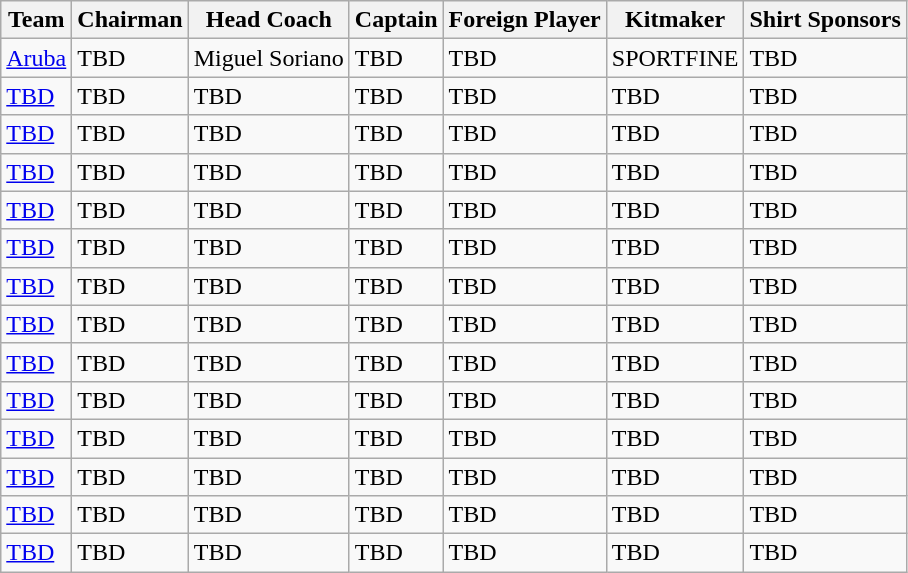<table class="wikitable sortable" style="text-align: left;">
<tr>
<th>Team</th>
<th>Chairman</th>
<th>Head Coach</th>
<th>Captain</th>
<th>Foreign Player</th>
<th>Kitmaker</th>
<th>Shirt Sponsors</th>
</tr>
<tr>
<td><a href='#'>Aruba</a></td>
<td> TBD</td>
<td> Miguel Soriano</td>
<td> TBD</td>
<td> TBD</td>
<td>SPORTFINE</td>
<td>TBD</td>
</tr>
<tr>
<td><a href='#'>TBD</a></td>
<td> TBD</td>
<td> TBD</td>
<td> TBD</td>
<td> TBD</td>
<td>TBD</td>
<td>TBD</td>
</tr>
<tr>
<td><a href='#'>TBD</a></td>
<td> TBD</td>
<td> TBD</td>
<td> TBD</td>
<td> TBD</td>
<td>TBD</td>
<td>TBD</td>
</tr>
<tr>
<td><a href='#'>TBD</a></td>
<td> TBD</td>
<td> TBD</td>
<td> TBD</td>
<td> TBD</td>
<td>TBD</td>
<td>TBD</td>
</tr>
<tr>
<td><a href='#'>TBD</a></td>
<td> TBD</td>
<td> TBD</td>
<td> TBD</td>
<td> TBD</td>
<td>TBD</td>
<td>TBD</td>
</tr>
<tr>
<td><a href='#'>TBD</a></td>
<td> TBD</td>
<td> TBD</td>
<td> TBD</td>
<td> TBD</td>
<td>TBD</td>
<td>TBD</td>
</tr>
<tr>
<td><a href='#'>TBD</a></td>
<td> TBD</td>
<td> TBD</td>
<td> TBD</td>
<td> TBD</td>
<td>TBD</td>
<td>TBD</td>
</tr>
<tr>
<td><a href='#'>TBD</a></td>
<td> TBD</td>
<td> TBD</td>
<td> TBD</td>
<td> TBD</td>
<td>TBD</td>
<td>TBD</td>
</tr>
<tr>
<td><a href='#'>TBD</a></td>
<td> TBD</td>
<td> TBD</td>
<td> TBD</td>
<td> TBD</td>
<td>TBD</td>
<td>TBD</td>
</tr>
<tr>
<td><a href='#'>TBD</a></td>
<td> TBD</td>
<td> TBD</td>
<td> TBD</td>
<td> TBD</td>
<td>TBD</td>
<td>TBD</td>
</tr>
<tr>
<td><a href='#'>TBD</a></td>
<td> TBD</td>
<td> TBD</td>
<td> TBD</td>
<td> TBD</td>
<td>TBD</td>
<td>TBD</td>
</tr>
<tr>
<td><a href='#'>TBD</a></td>
<td> TBD</td>
<td> TBD</td>
<td> TBD</td>
<td> TBD</td>
<td>TBD</td>
<td>TBD</td>
</tr>
<tr>
<td><a href='#'>TBD</a></td>
<td> TBD</td>
<td> TBD</td>
<td> TBD</td>
<td> TBD</td>
<td>TBD</td>
<td>TBD</td>
</tr>
<tr>
<td><a href='#'>TBD</a></td>
<td> TBD</td>
<td> TBD</td>
<td> TBD</td>
<td> TBD</td>
<td>TBD</td>
<td>TBD</td>
</tr>
</table>
